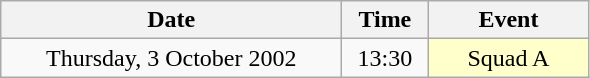<table class = "wikitable" style="text-align:center;">
<tr>
<th width=220>Date</th>
<th width=50>Time</th>
<th width=100>Event</th>
</tr>
<tr>
<td>Thursday, 3 October 2002</td>
<td>13:30</td>
<td bgcolor=ffffcc>Squad A</td>
</tr>
</table>
